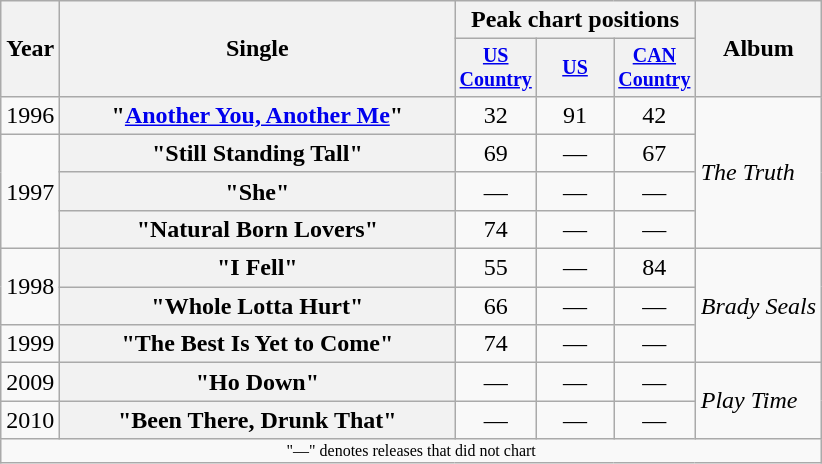<table class="wikitable plainrowheaders" style="text-align:center;">
<tr>
<th rowspan="2">Year</th>
<th rowspan="2" style="width:16em;">Single</th>
<th colspan="3">Peak chart positions</th>
<th rowspan="2">Album</th>
</tr>
<tr style="font-size:smaller;">
<th width="45"><a href='#'>US Country</a><br></th>
<th width="45"><a href='#'>US</a><br></th>
<th width="45"><a href='#'>CAN Country</a><br></th>
</tr>
<tr>
<td>1996</td>
<th scope="row">"<a href='#'>Another You, Another Me</a>"</th>
<td>32</td>
<td>91</td>
<td>42</td>
<td align="left" rowspan="4"><em>The Truth</em></td>
</tr>
<tr>
<td rowspan="3">1997</td>
<th scope="row">"Still Standing Tall"</th>
<td>69</td>
<td>—</td>
<td>67</td>
</tr>
<tr>
<th scope="row">"She"</th>
<td>—</td>
<td>—</td>
<td>—</td>
</tr>
<tr>
<th scope="row">"Natural Born Lovers"</th>
<td>74</td>
<td>—</td>
<td>—</td>
</tr>
<tr>
<td rowspan="2">1998</td>
<th scope="row">"I Fell"</th>
<td>55</td>
<td>—</td>
<td>84</td>
<td align="left" rowspan="3"><em>Brady Seals</em></td>
</tr>
<tr>
<th scope="row">"Whole Lotta Hurt"</th>
<td>66</td>
<td>—</td>
<td>—</td>
</tr>
<tr>
<td>1999</td>
<th scope="row">"The Best Is Yet to Come"</th>
<td>74</td>
<td>—</td>
<td>—</td>
</tr>
<tr>
<td>2009</td>
<th scope="row">"Ho Down"</th>
<td>—</td>
<td>—</td>
<td>—</td>
<td align="left" rowspan="2"><em>Play Time</em></td>
</tr>
<tr>
<td>2010</td>
<th scope="row">"Been There, Drunk That"</th>
<td>—</td>
<td>—</td>
<td>—</td>
</tr>
<tr>
<td colspan="6" style="font-size:8pt">"—" denotes releases that did not chart</td>
</tr>
</table>
